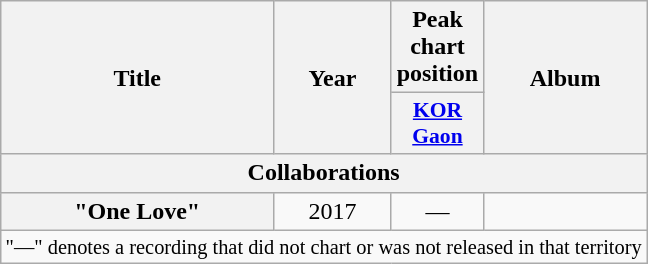<table class="wikitable plainrowheaders" style="text-align:center">
<tr>
<th scope="col" rowspan="2">Title</th>
<th scope="col" rowspan="2">Year</th>
<th scope="col">Peak chart position</th>
<th scope="col" rowspan="2">Album</th>
</tr>
<tr>
<th scope="col" style="font-size:90%; width:2.5em"><a href='#'>KOR<br>Gaon</a></th>
</tr>
<tr>
<th colspan="5">Collaborations</th>
</tr>
<tr>
<th scope="row">"One Love"<br></th>
<td>2017</td>
<td>—</td>
<td></td>
</tr>
<tr>
<td colspan="4" style="font-size:85%">"—" denotes a recording that did not chart or was not released in that territory</td>
</tr>
</table>
